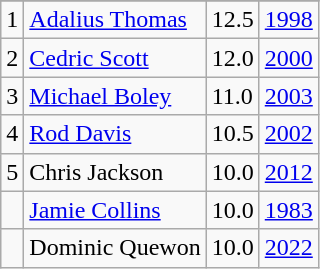<table class="wikitable">
<tr>
</tr>
<tr>
<td>1</td>
<td><a href='#'>Adalius Thomas</a></td>
<td>12.5</td>
<td><a href='#'>1998</a></td>
</tr>
<tr>
<td>2</td>
<td><a href='#'>Cedric Scott</a></td>
<td>12.0</td>
<td><a href='#'>2000</a></td>
</tr>
<tr>
<td>3</td>
<td><a href='#'>Michael Boley</a></td>
<td>11.0</td>
<td><a href='#'>2003</a></td>
</tr>
<tr>
<td>4</td>
<td><a href='#'>Rod Davis</a></td>
<td>10.5</td>
<td><a href='#'>2002</a></td>
</tr>
<tr>
<td>5</td>
<td>Chris Jackson</td>
<td>10.0</td>
<td><a href='#'>2012</a></td>
</tr>
<tr>
<td></td>
<td><a href='#'>Jamie Collins</a></td>
<td>10.0</td>
<td><a href='#'>1983</a></td>
</tr>
<tr>
<td></td>
<td>Dominic Quewon</td>
<td>10.0</td>
<td><a href='#'>2022</a></td>
</tr>
</table>
